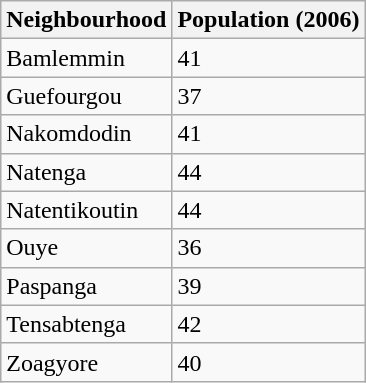<table class="wikitable">
<tr>
<th>Neighbourhood</th>
<th>Population (2006)</th>
</tr>
<tr>
<td>Bamlemmin</td>
<td>41</td>
</tr>
<tr>
<td>Guefourgou</td>
<td>37</td>
</tr>
<tr>
<td>Nakomdodin</td>
<td>41</td>
</tr>
<tr>
<td>Natenga</td>
<td>44</td>
</tr>
<tr>
<td>Natentikoutin</td>
<td>44</td>
</tr>
<tr>
<td>Ouye</td>
<td>36</td>
</tr>
<tr>
<td>Paspanga</td>
<td>39</td>
</tr>
<tr>
<td>Tensabtenga</td>
<td>42</td>
</tr>
<tr>
<td>Zoagyore</td>
<td>40</td>
</tr>
</table>
